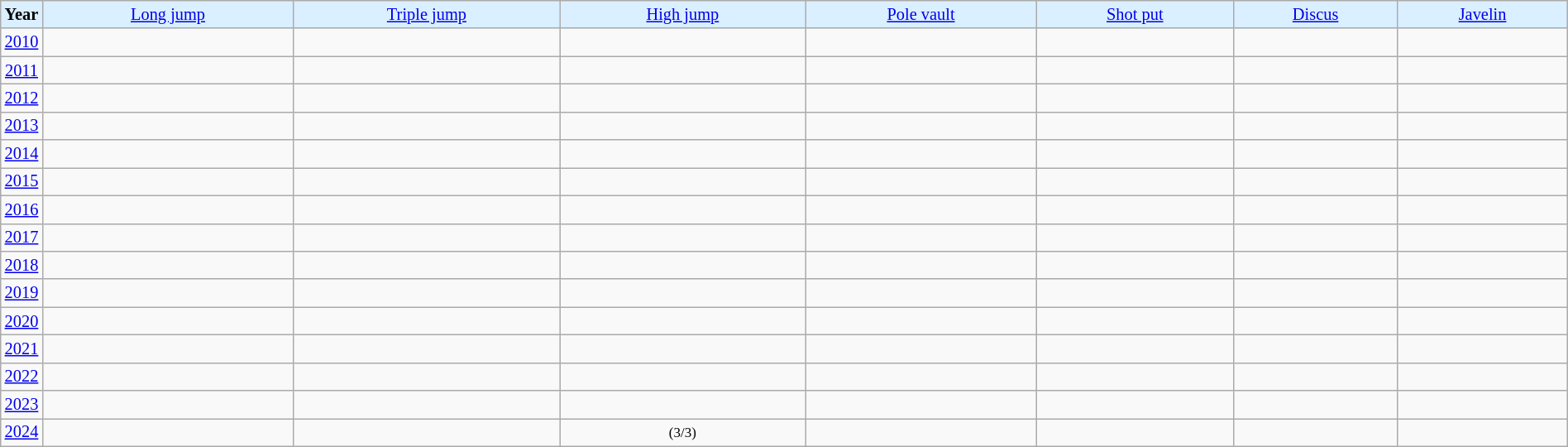<table class="wikitable" style="font-size:85%; text-align:center;" width="100%">
<tr style="text-align:center;background-color:#DAEFFF">
<td width=25px><strong>Year</strong></td>
<td><a href='#'>Long jump</a></td>
<td><a href='#'>Triple jump</a></td>
<td><a href='#'>High jump</a></td>
<td><a href='#'>Pole vault</a></td>
<td><a href='#'>Shot put</a></td>
<td><a href='#'>Discus</a></td>
<td><a href='#'>Javelin</a></td>
</tr>
<tr>
<td><a href='#'>2010</a></td>
<td></td>
<td></td>
<td></td>
<td> </td>
<td></td>
<td> </td>
<td></td>
</tr>
<tr>
<td><a href='#'>2011</a></td>
<td></td>
<td></td>
<td></td>
<td> </td>
<td></td>
<td></td>
<td></td>
</tr>
<tr>
<td><a href='#'>2012</a></td>
<td> </td>
<td> </td>
<td></td>
<td> </td>
<td> </td>
<td> </td>
<td> </td>
</tr>
<tr>
<td><a href='#'>2013</a></td>
<td> </td>
<td> </td>
<td></td>
<td> </td>
<td></td>
<td> </td>
<td> </td>
</tr>
<tr>
<td><a href='#'>2014</a></td>
<td></td>
<td> </td>
<td> </td>
<td> </td>
<td> </td>
<td> </td>
<td></td>
</tr>
<tr>
<td><a href='#'>2015</a></td>
<td></td>
<td> </td>
<td> </td>
<td> </td>
<td> </td>
<td> </td>
<td></td>
</tr>
<tr>
<td><a href='#'>2016</a></td>
<td></td>
<td> </td>
<td></td>
<td> </td>
<td> </td>
<td> </td>
<td> </td>
</tr>
<tr>
<td><a href='#'>2017</a></td>
<td>  </td>
<td> </td>
<td> </td>
<td> </td>
<td></td>
<td></td>
<td> </td>
</tr>
<tr>
<td><a href='#'>2018</a></td>
<td>  </td>
<td> </td>
<td></td>
<td></td>
<td>  </td>
<td></td>
<td></td>
</tr>
<tr>
<td><a href='#'>2019</a></td>
<td></td>
<td> </td>
<td></td>
<td> </td>
<td>  </td>
<td> </td>
<td></td>
</tr>
<tr>
<td><a href='#'>2020</a></td>
<td></td>
<td></td>
<td></td>
<td></td>
<td></td>
<td></td>
<td></td>
</tr>
<tr>
<td><a href='#'>2021</a></td>
<td></td>
<td> </td>
<td> </td>
<td> </td>
<td></td>
<td> </td>
<td></td>
</tr>
<tr>
<td><a href='#'>2022</a></td>
<td></td>
<td> </td>
<td> </td>
<td> </td>
<td> </td>
<td></td>
<td></td>
</tr>
<tr>
<td><a href='#'>2023</a></td>
<td></td>
<td> </td>
<td></td>
<td> </td>
<td> </td>
<td> </td>
<td> </td>
</tr>
<tr>
<td><a href='#'>2024</a></td>
<td></td>
<td> </td>
<td> <small>(3/3)</small></td>
<td> </td>
<td></td>
<td> </td>
<td></td>
</tr>
</table>
